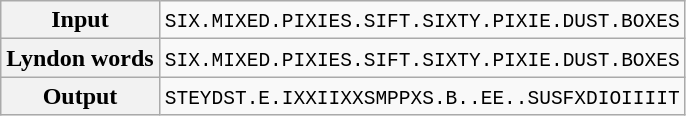<table class="wikitable">
<tr>
<th>Input</th>
<td><code>SIX.MIXED.PIXIES.SIFT.SIXTY.PIXIE.DUST.BOXES</code></td>
</tr>
<tr>
<th>Lyndon words</th>
<td><code><span>S</span><span>IX</span><span>.MIXED.PIXIES.SIFT.SIXTY.PIXIE</span><span>.DUST</span><span>.BOXES</span></code></td>
</tr>
<tr>
<th>Output</th>
<td><code>STEYDST.E.IXXIIXXSMPPXS.B..EE..SUSFXDIOIIIIT</code></td>
</tr>
</table>
